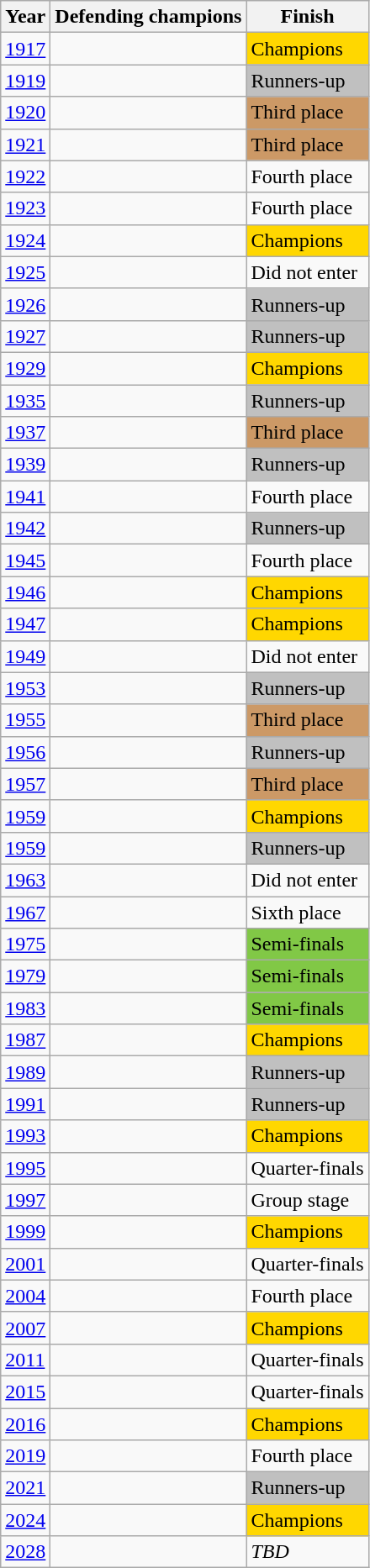<table class="wikitable sortable">
<tr>
<th>Year</th>
<th>Defending champions</th>
<th>Finish</th>
</tr>
<tr>
<td><a href='#'>1917</a></td>
<td></td>
<td bgcolor=Gold>Champions</td>
</tr>
<tr>
<td><a href='#'>1919</a></td>
<td></td>
<td bgcolor=Silver>Runners-up</td>
</tr>
<tr>
<td><a href='#'>1920</a></td>
<td></td>
<td bgcolor=#cc9966>Third place</td>
</tr>
<tr>
<td><a href='#'>1921</a></td>
<td></td>
<td bgcolor=#cc9966>Third place</td>
</tr>
<tr>
<td><a href='#'>1922</a></td>
<td></td>
<td>Fourth place</td>
</tr>
<tr>
<td><a href='#'>1923</a></td>
<td></td>
<td>Fourth place</td>
</tr>
<tr>
<td><a href='#'>1924</a></td>
<td></td>
<td bgcolor=Gold>Champions</td>
</tr>
<tr>
<td><a href='#'>1925</a></td>
<td></td>
<td>Did not enter</td>
</tr>
<tr>
<td><a href='#'>1926</a></td>
<td></td>
<td bgcolor=Silver>Runners-up</td>
</tr>
<tr>
<td><a href='#'>1927</a></td>
<td></td>
<td bgcolor=Silver>Runners-up</td>
</tr>
<tr>
<td><a href='#'>1929</a></td>
<td></td>
<td bgcolor=Gold>Champions</td>
</tr>
<tr>
<td><a href='#'>1935</a></td>
<td></td>
<td bgcolor=Silver>Runners-up</td>
</tr>
<tr>
<td><a href='#'>1937</a></td>
<td></td>
<td bgcolor=#cc9966>Third place</td>
</tr>
<tr>
<td><a href='#'>1939</a></td>
<td></td>
<td bgcolor=Silver>Runners-up</td>
</tr>
<tr>
<td><a href='#'>1941</a></td>
<td></td>
<td>Fourth place</td>
</tr>
<tr>
<td><a href='#'>1942</a></td>
<td></td>
<td bgcolor=Silver>Runners-up</td>
</tr>
<tr>
<td><a href='#'>1945</a></td>
<td></td>
<td>Fourth place</td>
</tr>
<tr>
<td><a href='#'>1946</a></td>
<td></td>
<td bgcolor=Gold>Champions</td>
</tr>
<tr>
<td><a href='#'>1947</a></td>
<td></td>
<td bgcolor=Gold>Champions</td>
</tr>
<tr>
<td><a href='#'>1949</a></td>
<td></td>
<td>Did not enter</td>
</tr>
<tr>
<td><a href='#'>1953</a></td>
<td></td>
<td bgcolor=Silver>Runners-up</td>
</tr>
<tr>
<td><a href='#'>1955</a></td>
<td></td>
<td bgcolor=#cc9966>Third place</td>
</tr>
<tr>
<td><a href='#'>1956</a></td>
<td></td>
<td bgcolor=Silver>Runners-up</td>
</tr>
<tr>
<td><a href='#'>1957</a></td>
<td></td>
<td bgcolor=#cc9966>Third place</td>
</tr>
<tr>
<td><a href='#'>1959</a></td>
<td></td>
<td bgcolor=Gold>Champions</td>
</tr>
<tr>
<td><a href='#'>1959</a></td>
<td></td>
<td bgcolor=Silver>Runners-up</td>
</tr>
<tr>
<td><a href='#'>1963</a></td>
<td></td>
<td>Did not enter</td>
</tr>
<tr>
<td><a href='#'>1967</a></td>
<td></td>
<td>Sixth place</td>
</tr>
<tr>
<td><a href='#'>1975</a></td>
<td></td>
<td bgcolor=#81c846>Semi-finals</td>
</tr>
<tr>
<td><a href='#'>1979</a></td>
<td></td>
<td bgcolor=#81c846>Semi-finals</td>
</tr>
<tr>
<td><a href='#'>1983</a></td>
<td></td>
<td bgcolor=#81c846>Semi-finals</td>
</tr>
<tr>
<td><a href='#'>1987</a></td>
<td></td>
<td bgcolor=Gold>Champions</td>
</tr>
<tr>
<td><a href='#'>1989</a></td>
<td></td>
<td bgcolor=Silver>Runners-up</td>
</tr>
<tr>
<td><a href='#'>1991</a></td>
<td></td>
<td bgcolor=Silver>Runners-up</td>
</tr>
<tr>
<td><a href='#'>1993</a></td>
<td></td>
<td bgcolor=Gold>Champions</td>
</tr>
<tr>
<td><a href='#'>1995</a></td>
<td></td>
<td>Quarter-finals</td>
</tr>
<tr>
<td><a href='#'>1997</a></td>
<td></td>
<td>Group stage</td>
</tr>
<tr>
<td><a href='#'>1999</a></td>
<td></td>
<td bgcolor=Gold>Champions</td>
</tr>
<tr>
<td><a href='#'>2001</a></td>
<td></td>
<td>Quarter-finals</td>
</tr>
<tr>
<td><a href='#'>2004</a></td>
<td></td>
<td>Fourth place</td>
</tr>
<tr>
<td><a href='#'>2007</a></td>
<td></td>
<td bgcolor=Gold>Champions</td>
</tr>
<tr>
<td><a href='#'>2011</a></td>
<td></td>
<td>Quarter-finals</td>
</tr>
<tr>
<td><a href='#'>2015</a></td>
<td></td>
<td>Quarter-finals</td>
</tr>
<tr>
<td><a href='#'>2016</a></td>
<td></td>
<td bgcolor=Gold>Champions</td>
</tr>
<tr>
<td><a href='#'>2019</a></td>
<td></td>
<td>Fourth place</td>
</tr>
<tr>
<td><a href='#'>2021</a></td>
<td></td>
<td bgcolor=Silver>Runners-up</td>
</tr>
<tr>
<td><a href='#'>2024</a></td>
<td></td>
<td bgcolor=Gold>Champions</td>
</tr>
<tr>
<td><a href='#'>2028</a></td>
<td></td>
<td><em>TBD</em></td>
</tr>
</table>
